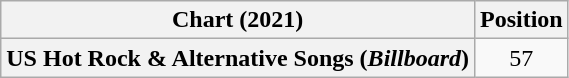<table class="wikitable plainrowheaders" style="text-align:center">
<tr>
<th scope="col">Chart (2021)</th>
<th scope="col">Position</th>
</tr>
<tr 9000>
<th scope="row">US Hot Rock & Alternative Songs (<em>Billboard</em>)</th>
<td>57</td>
</tr>
</table>
